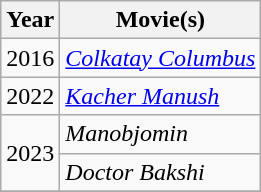<table class="wikitable">
<tr>
<th>Year</th>
<th>Movie(s)<br></th>
</tr>
<tr>
<td>2016</td>
<td><em><a href='#'>Colkatay Columbus</a></em></td>
</tr>
<tr>
<td>2022</td>
<td><em><a href='#'>Kacher Manush</a></em></td>
</tr>
<tr>
<td rowspan="2">2023</td>
<td><em>Manobjomin</em></td>
</tr>
<tr>
<td><em>Doctor Bakshi</em></td>
</tr>
<tr>
</tr>
</table>
